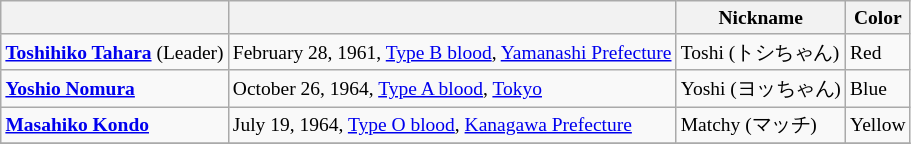<table class="wikitable" style="font-size:small">
<tr>
<th></th>
<th></th>
<th>Nickname</th>
<th>Color</th>
</tr>
<tr>
<td><strong><a href='#'>Toshihiko Tahara</a></strong>  (Leader)</td>
<td>February 28, 1961, <a href='#'>Type B blood</a>, <a href='#'>Yamanashi Prefecture</a></td>
<td>Toshi (トシちゃん)</td>
<td>Red</td>
</tr>
<tr>
<td><strong><a href='#'>Yoshio Nomura</a></strong></td>
<td>October 26, 1964, <a href='#'>Type A blood</a>, <a href='#'>Tokyo</a></td>
<td>Yoshi (ヨッちゃん)</td>
<td>Blue</td>
</tr>
<tr>
<td><strong><a href='#'>Masahiko Kondo</a></strong></td>
<td>July 19, 1964, <a href='#'>Type O blood</a>, <a href='#'>Kanagawa Prefecture</a></td>
<td>Matchy (マッチ)</td>
<td>Yellow</td>
</tr>
<tr>
</tr>
</table>
